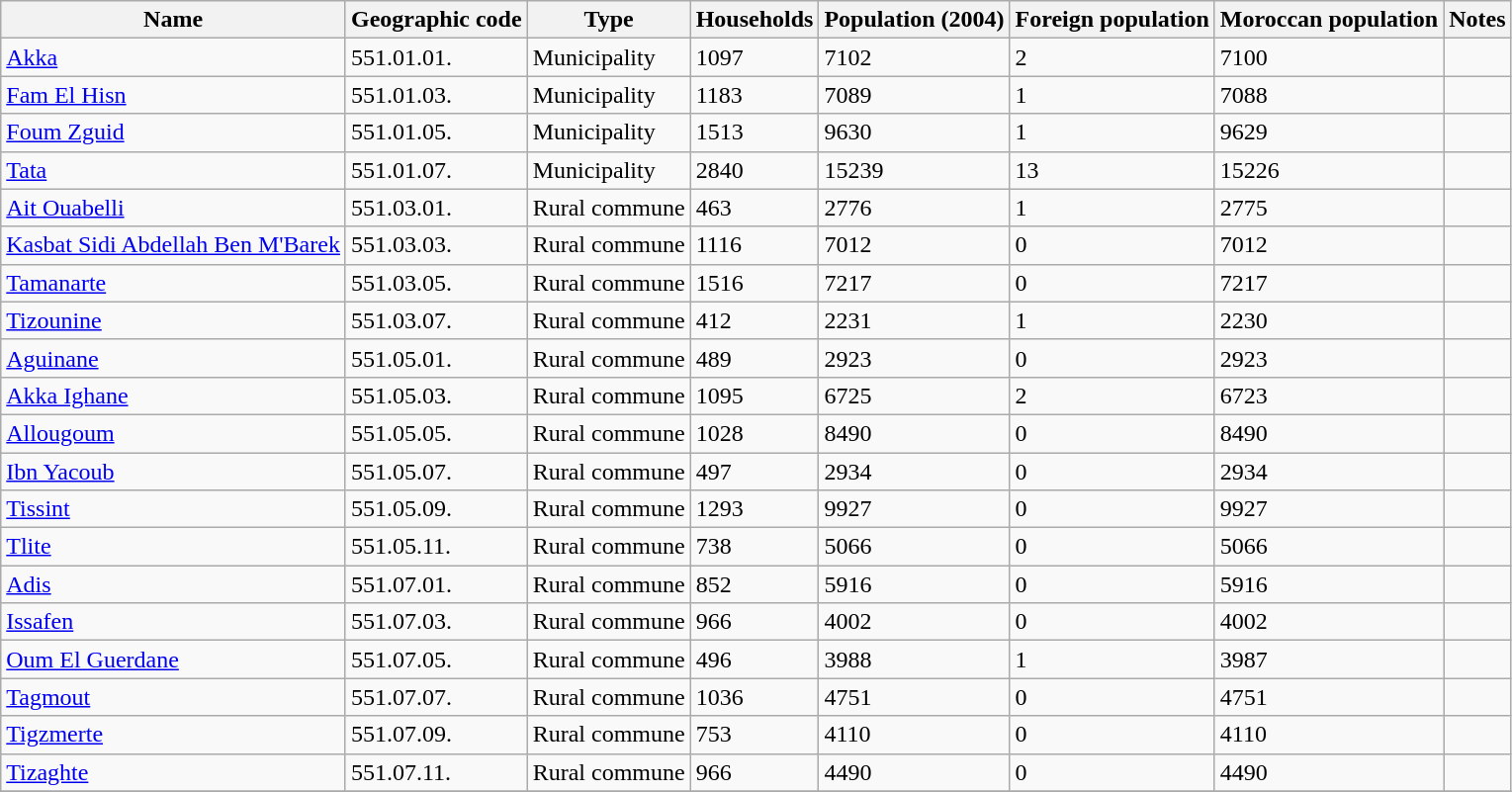<table class="wikitable sortable">
<tr>
<th>Name</th>
<th>Geographic code</th>
<th>Type</th>
<th>Households</th>
<th>Population (2004)</th>
<th>Foreign population</th>
<th>Moroccan population</th>
<th>Notes</th>
</tr>
<tr>
<td><a href='#'>Akka</a></td>
<td>551.01.01.</td>
<td>Municipality</td>
<td>1097</td>
<td>7102</td>
<td>2</td>
<td>7100</td>
<td></td>
</tr>
<tr>
<td><a href='#'>Fam El Hisn</a></td>
<td>551.01.03.</td>
<td>Municipality</td>
<td>1183</td>
<td>7089</td>
<td>1</td>
<td>7088</td>
<td></td>
</tr>
<tr>
<td><a href='#'>Foum Zguid</a></td>
<td>551.01.05.</td>
<td>Municipality</td>
<td>1513</td>
<td>9630</td>
<td>1</td>
<td>9629</td>
<td></td>
</tr>
<tr>
<td><a href='#'>Tata</a></td>
<td>551.01.07.</td>
<td>Municipality</td>
<td>2840</td>
<td>15239</td>
<td>13</td>
<td>15226</td>
<td></td>
</tr>
<tr>
<td><a href='#'>Ait Ouabelli</a></td>
<td>551.03.01.</td>
<td>Rural commune</td>
<td>463</td>
<td>2776</td>
<td>1</td>
<td>2775</td>
<td></td>
</tr>
<tr>
<td><a href='#'>Kasbat Sidi Abdellah Ben M'Barek</a></td>
<td>551.03.03.</td>
<td>Rural commune</td>
<td>1116</td>
<td>7012</td>
<td>0</td>
<td>7012</td>
<td></td>
</tr>
<tr>
<td><a href='#'>Tamanarte</a></td>
<td>551.03.05.</td>
<td>Rural commune</td>
<td>1516</td>
<td>7217</td>
<td>0</td>
<td>7217</td>
<td></td>
</tr>
<tr>
<td><a href='#'>Tizounine</a></td>
<td>551.03.07.</td>
<td>Rural commune</td>
<td>412</td>
<td>2231</td>
<td>1</td>
<td>2230</td>
<td></td>
</tr>
<tr>
<td><a href='#'>Aguinane</a></td>
<td>551.05.01.</td>
<td>Rural commune</td>
<td>489</td>
<td>2923</td>
<td>0</td>
<td>2923</td>
<td></td>
</tr>
<tr>
<td><a href='#'>Akka Ighane</a></td>
<td>551.05.03.</td>
<td>Rural commune</td>
<td>1095</td>
<td>6725</td>
<td>2</td>
<td>6723</td>
<td></td>
</tr>
<tr>
<td><a href='#'>Allougoum</a></td>
<td>551.05.05.</td>
<td>Rural commune</td>
<td>1028</td>
<td>8490</td>
<td>0</td>
<td>8490</td>
<td></td>
</tr>
<tr>
<td><a href='#'>Ibn Yacoub</a></td>
<td>551.05.07.</td>
<td>Rural commune</td>
<td>497</td>
<td>2934</td>
<td>0</td>
<td>2934</td>
<td></td>
</tr>
<tr>
<td><a href='#'>Tissint</a></td>
<td>551.05.09.</td>
<td>Rural commune</td>
<td>1293</td>
<td>9927</td>
<td>0</td>
<td>9927</td>
<td></td>
</tr>
<tr>
<td><a href='#'>Tlite</a></td>
<td>551.05.11.</td>
<td>Rural commune</td>
<td>738</td>
<td>5066</td>
<td>0</td>
<td>5066</td>
<td></td>
</tr>
<tr>
<td><a href='#'>Adis</a></td>
<td>551.07.01.</td>
<td>Rural commune</td>
<td>852</td>
<td>5916</td>
<td>0</td>
<td>5916</td>
<td></td>
</tr>
<tr>
<td><a href='#'>Issafen</a></td>
<td>551.07.03.</td>
<td>Rural commune</td>
<td>966</td>
<td>4002</td>
<td>0</td>
<td>4002</td>
<td></td>
</tr>
<tr>
<td><a href='#'>Oum El Guerdane</a></td>
<td>551.07.05.</td>
<td>Rural commune</td>
<td>496</td>
<td>3988</td>
<td>1</td>
<td>3987</td>
<td></td>
</tr>
<tr>
<td><a href='#'>Tagmout</a></td>
<td>551.07.07.</td>
<td>Rural commune</td>
<td>1036</td>
<td>4751</td>
<td>0</td>
<td>4751</td>
<td></td>
</tr>
<tr>
<td><a href='#'>Tigzmerte</a></td>
<td>551.07.09.</td>
<td>Rural commune</td>
<td>753</td>
<td>4110</td>
<td>0</td>
<td>4110</td>
<td></td>
</tr>
<tr>
<td><a href='#'>Tizaghte</a></td>
<td>551.07.11.</td>
<td>Rural commune</td>
<td>966</td>
<td>4490</td>
<td>0</td>
<td>4490</td>
<td></td>
</tr>
<tr>
</tr>
</table>
